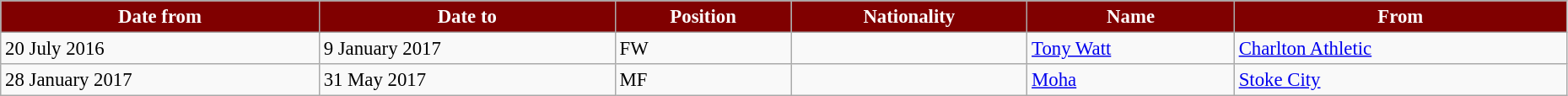<table class="wikitable" style="text-align:left; font-size:95%;width:98%;">
<tr>
<th style="background:maroon; color:white;">Date from</th>
<th style="background:maroon; color:white;">Date to</th>
<th style="background:maroon; color:white;">Position</th>
<th style="background:maroon; color:white;">Nationality</th>
<th style="background:maroon; color:white;">Name</th>
<th style="background:maroon; color:white;">From</th>
</tr>
<tr>
<td>20 July 2016</td>
<td>9 January 2017</td>
<td>FW</td>
<td></td>
<td><a href='#'>Tony Watt</a></td>
<td> <a href='#'>Charlton Athletic</a></td>
</tr>
<tr>
<td>28 January 2017</td>
<td>31 May 2017</td>
<td>MF</td>
<td></td>
<td><a href='#'>Moha</a></td>
<td> <a href='#'>Stoke City</a></td>
</tr>
</table>
